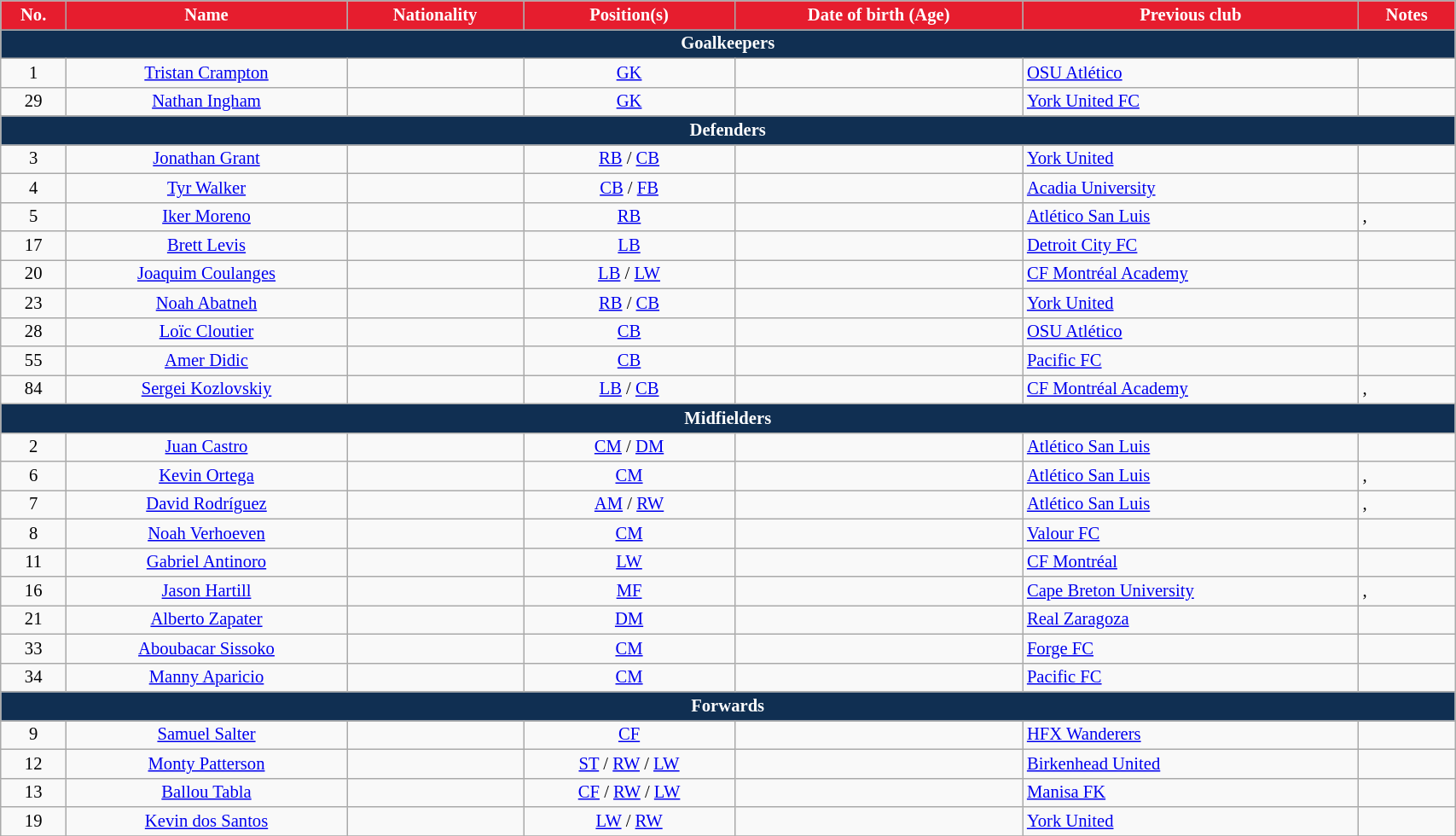<table class="wikitable" style="text-align:center; font-size:86%; width:90%;">
<tr>
<th style="background:#e61d2e; color:white; text-align:center;">No.</th>
<th style="background:#e61d2e; color:white; text-align:center;">Name</th>
<th style="background:#e61d2e; color:white; text-align:center;">Nationality</th>
<th style="background:#e61d2e; color:white; text-align:center;">Position(s)</th>
<th style="background:#e61d2e; color:white; text-align:center;">Date of birth (Age)</th>
<th style="background:#e61d2e; color:white; text-align:center;">Previous club</th>
<th style="background:#e61d2e; color:white; text-align:center;">Notes</th>
</tr>
<tr>
<th colspan="7" style="background:#102f52; color:white; text-align:center;">Goalkeepers</th>
</tr>
<tr>
<td>1</td>
<td><a href='#'>Tristan Crampton</a></td>
<td></td>
<td><a href='#'>GK</a></td>
<td></td>
<td align="left"> <a href='#'>OSU Atlético</a></td>
<td align="left"></td>
</tr>
<tr>
<td>29</td>
<td><a href='#'>Nathan Ingham</a></td>
<td></td>
<td><a href='#'>GK</a></td>
<td></td>
<td align="left"> <a href='#'>York United FC</a></td>
<td align="left"></td>
</tr>
<tr>
<th colspan="7" style="background:#102f52; color:white; text-align:center;">Defenders</th>
</tr>
<tr>
<td>3</td>
<td><a href='#'>Jonathan Grant</a></td>
<td></td>
<td><a href='#'>RB</a> / <a href='#'>CB</a></td>
<td></td>
<td align="left"> <a href='#'>York United</a></td>
<td align="left"></td>
</tr>
<tr>
<td>4</td>
<td><a href='#'>Tyr Walker</a></td>
<td></td>
<td><a href='#'>CB</a> / <a href='#'>FB</a></td>
<td></td>
<td align="left"> <a href='#'>Acadia University</a></td>
<td align="left"></td>
</tr>
<tr>
<td>5</td>
<td><a href='#'>Iker Moreno</a></td>
<td></td>
<td><a href='#'>RB</a></td>
<td></td>
<td align="left"> <a href='#'>Atlético San Luis</a></td>
<td align="left"><a href='#'></a>, </td>
</tr>
<tr>
<td>17</td>
<td><a href='#'>Brett Levis</a></td>
<td></td>
<td><a href='#'>LB</a></td>
<td></td>
<td align="left"> <a href='#'>Detroit City FC</a></td>
<td align="left"></td>
</tr>
<tr>
<td>20</td>
<td><a href='#'>Joaquim Coulanges</a></td>
<td></td>
<td><a href='#'>LB</a> / <a href='#'>LW</a></td>
<td></td>
<td style="text-align:left"> <a href='#'>CF Montréal Academy</a></td>
<td align="left"></td>
</tr>
<tr>
<td>23</td>
<td><a href='#'>Noah Abatneh</a></td>
<td></td>
<td><a href='#'>RB</a> / <a href='#'>CB</a></td>
<td></td>
<td style="text-align:left"> <a href='#'>York United</a></td>
<td align="left"></td>
</tr>
<tr>
<td>28</td>
<td><a href='#'>Loïc Cloutier</a></td>
<td></td>
<td><a href='#'>CB</a></td>
<td></td>
<td style="text-align:left"> <a href='#'>OSU Atlético</a></td>
<td align="left"></td>
</tr>
<tr>
<td>55</td>
<td><a href='#'>Amer Didic</a></td>
<td></td>
<td><a href='#'>CB</a></td>
<td></td>
<td align="left"> <a href='#'>Pacific FC</a></td>
<td align="left"></td>
</tr>
<tr>
<td>84</td>
<td><a href='#'>Sergei Kozlovskiy</a></td>
<td></td>
<td><a href='#'>LB</a> / <a href='#'>CB</a></td>
<td></td>
<td style="text-align:left"> <a href='#'>CF Montréal Academy</a></td>
<td align="left">, </td>
</tr>
<tr>
<th colspan="7" style="background:#102f52; color:white; text-align:center;">Midfielders</th>
</tr>
<tr>
<td>2</td>
<td><a href='#'>Juan Castro</a></td>
<td></td>
<td><a href='#'>CM</a> / <a href='#'>DM</a></td>
<td></td>
<td align="left"> <a href='#'>Atlético San Luis</a></td>
<td align="left"><a href='#'></a></td>
</tr>
<tr>
<td>6</td>
<td><a href='#'>Kevin Ortega</a></td>
<td></td>
<td><a href='#'>CM</a></td>
<td></td>
<td align="left"> <a href='#'>Atlético San Luis</a></td>
<td align="left"><a href='#'></a>, </td>
</tr>
<tr>
<td>7</td>
<td><a href='#'>David Rodríguez</a></td>
<td></td>
<td><a href='#'>AM</a> / <a href='#'>RW</a></td>
<td></td>
<td align="left"> <a href='#'>Atlético San Luis</a></td>
<td align="left"><a href='#'></a>, </td>
</tr>
<tr>
<td>8</td>
<td><a href='#'>Noah Verhoeven</a></td>
<td></td>
<td><a href='#'>CM</a></td>
<td></td>
<td align="left"> <a href='#'>Valour FC</a></td>
<td align="left"></td>
</tr>
<tr>
<td>11</td>
<td><a href='#'>Gabriel Antinoro</a></td>
<td></td>
<td><a href='#'>LW</a></td>
<td></td>
<td align="left"> <a href='#'>CF Montréal</a></td>
<td align="left"></td>
</tr>
<tr>
<td>16</td>
<td><a href='#'>Jason Hartill</a></td>
<td></td>
<td><a href='#'>MF</a></td>
<td></td>
<td style="text-align:left"> <a href='#'>Cape Breton University</a></td>
<td align="left">, </td>
</tr>
<tr>
<td>21</td>
<td><a href='#'>Alberto Zapater</a></td>
<td></td>
<td><a href='#'>DM</a></td>
<td></td>
<td align="left"> <a href='#'>Real Zaragoza</a></td>
<td align="left"><a href='#'></a></td>
</tr>
<tr>
<td>33</td>
<td><a href='#'>Aboubacar Sissoko</a></td>
<td></td>
<td><a href='#'>CM</a></td>
<td></td>
<td align="left"> <a href='#'>Forge FC</a></td>
<td align="left"></td>
</tr>
<tr>
<td>34</td>
<td><a href='#'>Manny Aparicio</a></td>
<td></td>
<td><a href='#'>CM</a></td>
<td></td>
<td align="left"> <a href='#'>Pacific FC</a></td>
<td align="left"></td>
</tr>
<tr>
<th colspan="7" style="background:#102f52; color:white; text-align:center;">Forwards</th>
</tr>
<tr>
<td>9</td>
<td><a href='#'>Samuel Salter</a></td>
<td></td>
<td><a href='#'>CF</a></td>
<td></td>
<td align="left"> <a href='#'>HFX Wanderers</a></td>
<td align="left"></td>
</tr>
<tr>
<td>12</td>
<td><a href='#'>Monty Patterson</a></td>
<td></td>
<td><a href='#'>ST</a> / <a href='#'>RW</a> / <a href='#'>LW</a></td>
<td></td>
<td align="left"> <a href='#'>Birkenhead United</a></td>
<td align="left"><a href='#'></a></td>
</tr>
<tr>
<td>13</td>
<td><a href='#'>Ballou Tabla</a></td>
<td></td>
<td><a href='#'>CF</a> / <a href='#'>RW</a> / <a href='#'>LW</a></td>
<td></td>
<td align="left"> <a href='#'>Manisa FK</a></td>
<td align="left"></td>
</tr>
<tr>
<td>19</td>
<td><a href='#'>Kevin dos Santos</a></td>
<td></td>
<td><a href='#'>LW</a> / <a href='#'>RW</a></td>
<td></td>
<td align="left"> <a href='#'>York United</a></td>
<td align="left"></td>
</tr>
<tr>
</tr>
</table>
